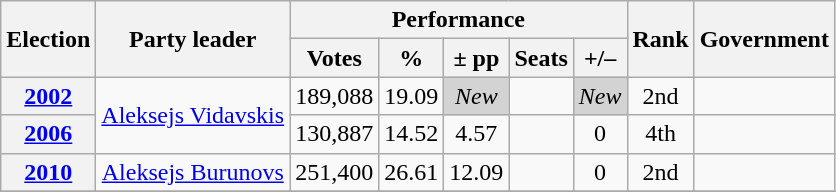<table class=wikitable style=text-align:center>
<tr>
<th rowspan="2"><strong>Election</strong></th>
<th rowspan="2">Party leader</th>
<th colspan="5" scope="col">Performance</th>
<th rowspan="2">Rank</th>
<th rowspan="2">Government</th>
</tr>
<tr>
<th><strong>Votes</strong></th>
<th><strong>%</strong></th>
<th><strong>± pp</strong></th>
<th><strong>Seats</strong></th>
<th><strong>+/–</strong></th>
</tr>
<tr>
<th><a href='#'>2002</a></th>
<td rowspan=2><a href='#'>Aleksejs Vidavskis</a></td>
<td>189,088</td>
<td>19.09</td>
<td bgcolor="lightgrey"><em>New</em></td>
<td></td>
<td bgcolor="lightgrey"><em>New</em></td>
<td>2nd</td>
<td></td>
</tr>
<tr>
<th><a href='#'>2006</a></th>
<td>130,887</td>
<td>14.52</td>
<td> 4.57</td>
<td></td>
<td> 0</td>
<td> 4th</td>
<td></td>
</tr>
<tr>
<th><a href='#'>2010</a></th>
<td rowspan=1><a href='#'>Aleksejs Burunovs</a></td>
<td>251,400</td>
<td>26.61</td>
<td> 12.09</td>
<td></td>
<td> 0</td>
<td> 2nd</td>
<td></td>
</tr>
<tr>
</tr>
</table>
